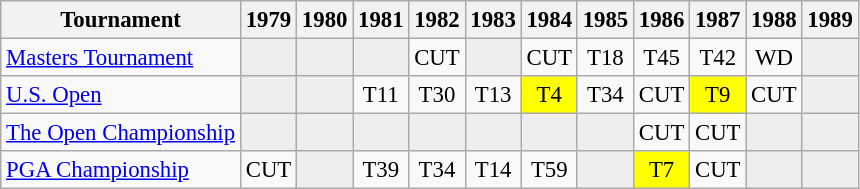<table class="wikitable" style="font-size:95%;text-align:center;">
<tr>
<th>Tournament</th>
<th>1979</th>
<th>1980</th>
<th>1981</th>
<th>1982</th>
<th>1983</th>
<th>1984</th>
<th>1985</th>
<th>1986</th>
<th>1987</th>
<th>1988</th>
<th>1989</th>
</tr>
<tr>
<td align=left><a href='#'>Masters Tournament</a></td>
<td style="background:#eeeeee;"></td>
<td style="background:#eeeeee;"></td>
<td style="background:#eeeeee;"></td>
<td>CUT</td>
<td style="background:#eeeeee;"></td>
<td>CUT</td>
<td>T18</td>
<td>T45</td>
<td>T42</td>
<td>WD</td>
<td style="background:#eeeeee;"></td>
</tr>
<tr>
<td align=left><a href='#'>U.S. Open</a></td>
<td style="background:#eeeeee;"></td>
<td style="background:#eeeeee;"></td>
<td>T11</td>
<td>T30</td>
<td>T13</td>
<td style="background:yellow;">T4</td>
<td>T34</td>
<td>CUT</td>
<td style="background:yellow;">T9</td>
<td>CUT</td>
<td style="background:#eeeeee;"></td>
</tr>
<tr>
<td align=left><a href='#'>The Open Championship</a></td>
<td style="background:#eeeeee;"></td>
<td style="background:#eeeeee;"></td>
<td style="background:#eeeeee;"></td>
<td style="background:#eeeeee;"></td>
<td style="background:#eeeeee;"></td>
<td style="background:#eeeeee;"></td>
<td style="background:#eeeeee;"></td>
<td>CUT</td>
<td>CUT</td>
<td style="background:#eeeeee;"></td>
<td style="background:#eeeeee;"></td>
</tr>
<tr>
<td align=left><a href='#'>PGA Championship</a></td>
<td>CUT</td>
<td style="background:#eeeeee;"></td>
<td>T39</td>
<td>T34</td>
<td>T14</td>
<td>T59</td>
<td style="background:#eeeeee;"></td>
<td style="background:yellow;">T7</td>
<td>CUT</td>
<td style="background:#eeeeee;"></td>
<td style="background:#eeeeee;"></td>
</tr>
</table>
